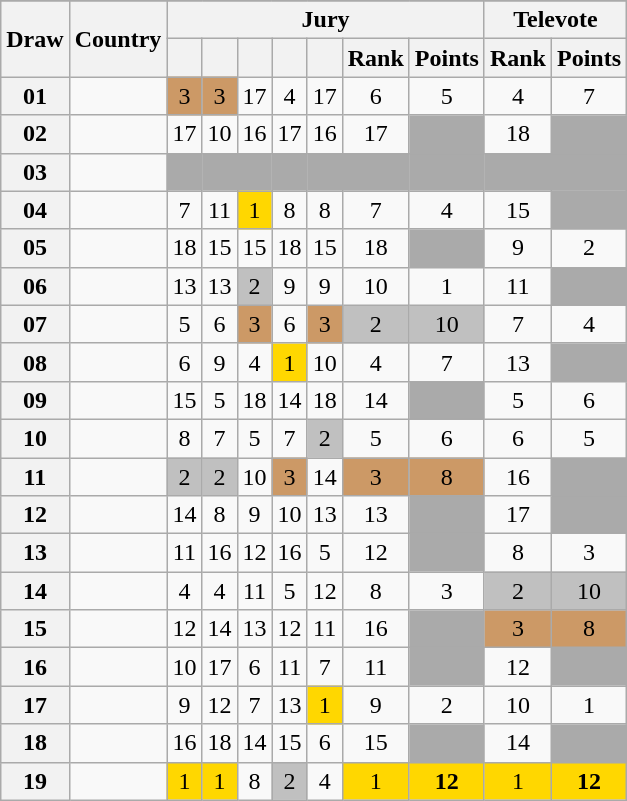<table class="sortable wikitable collapsible plainrowheaders" style="text-align:center;">
<tr>
</tr>
<tr>
<th scope="col" rowspan="2">Draw</th>
<th scope="col" rowspan="2">Country</th>
<th scope="col" colspan="7">Jury</th>
<th scope="col" colspan="2">Televote</th>
</tr>
<tr>
<th scope="col"></th>
<th scope="col"></th>
<th scope="col"></th>
<th scope="col"></th>
<th scope="col"></th>
<th scope="col">Rank</th>
<th scope="col">Points</th>
<th scope="col">Rank</th>
<th scope="col">Points</th>
</tr>
<tr>
<th scope="row" style="text-align:center;">01</th>
<td style="text-align:left;"></td>
<td style="background:#CC9966;">3</td>
<td style="background:#CC9966;">3</td>
<td>17</td>
<td>4</td>
<td>17</td>
<td>6</td>
<td>5</td>
<td>4</td>
<td>7</td>
</tr>
<tr>
<th scope="row" style="text-align:center;">02</th>
<td style="text-align:left;"></td>
<td>17</td>
<td>10</td>
<td>16</td>
<td>17</td>
<td>16</td>
<td>17</td>
<td style="background:#AAAAAA;"></td>
<td>18</td>
<td style="background:#AAAAAA;"></td>
</tr>
<tr class="sortbottom">
<th scope="row" style="text-align:center;">03</th>
<td style="text-align:left;"></td>
<td style="background:#AAAAAA;"></td>
<td style="background:#AAAAAA;"></td>
<td style="background:#AAAAAA;"></td>
<td style="background:#AAAAAA;"></td>
<td style="background:#AAAAAA;"></td>
<td style="background:#AAAAAA;"></td>
<td style="background:#AAAAAA;"></td>
<td style="background:#AAAAAA;"></td>
<td style="background:#AAAAAA;"></td>
</tr>
<tr>
<th scope="row" style="text-align:center;">04</th>
<td style="text-align:left;"></td>
<td>7</td>
<td>11</td>
<td style="background:gold;">1</td>
<td>8</td>
<td>8</td>
<td>7</td>
<td>4</td>
<td>15</td>
<td style="background:#AAAAAA;"></td>
</tr>
<tr>
<th scope="row" style="text-align:center;">05</th>
<td style="text-align:left;"></td>
<td>18</td>
<td>15</td>
<td>15</td>
<td>18</td>
<td>15</td>
<td>18</td>
<td style="background:#AAAAAA;"></td>
<td>9</td>
<td>2</td>
</tr>
<tr>
<th scope="row" style="text-align:center;">06</th>
<td style="text-align:left;"></td>
<td>13</td>
<td>13</td>
<td style="background:silver;">2</td>
<td>9</td>
<td>9</td>
<td>10</td>
<td>1</td>
<td>11</td>
<td style="background:#AAAAAA;"></td>
</tr>
<tr>
<th scope="row" style="text-align:center;">07</th>
<td style="text-align:left;"></td>
<td>5</td>
<td>6</td>
<td style="background:#CC9966;">3</td>
<td>6</td>
<td style="background:#CC9966;">3</td>
<td style="background:silver;">2</td>
<td style="background:silver;">10</td>
<td>7</td>
<td>4</td>
</tr>
<tr>
<th scope="row" style="text-align:center;">08</th>
<td style="text-align:left;"></td>
<td>6</td>
<td>9</td>
<td>4</td>
<td style="background:gold;">1</td>
<td>10</td>
<td>4</td>
<td>7</td>
<td>13</td>
<td style="background:#AAAAAA;"></td>
</tr>
<tr>
<th scope="row" style="text-align:center;">09</th>
<td style="text-align:left;"></td>
<td>15</td>
<td>5</td>
<td>18</td>
<td>14</td>
<td>18</td>
<td>14</td>
<td style="background:#AAAAAA;"></td>
<td>5</td>
<td>6</td>
</tr>
<tr>
<th scope="row" style="text-align:center;">10</th>
<td style="text-align:left;"></td>
<td>8</td>
<td>7</td>
<td>5</td>
<td>7</td>
<td style="background:silver;">2</td>
<td>5</td>
<td>6</td>
<td>6</td>
<td>5</td>
</tr>
<tr>
<th scope="row" style="text-align:center;">11</th>
<td style="text-align:left;"></td>
<td style="background:silver;">2</td>
<td style="background:silver;">2</td>
<td>10</td>
<td style="background:#CC9966;">3</td>
<td>14</td>
<td style="background:#CC9966;">3</td>
<td style="background:#CC9966;">8</td>
<td>16</td>
<td style="background:#AAAAAA;"></td>
</tr>
<tr>
<th scope="row" style="text-align:center;">12</th>
<td style="text-align:left;"></td>
<td>14</td>
<td>8</td>
<td>9</td>
<td>10</td>
<td>13</td>
<td>13</td>
<td style="background:#AAAAAA;"></td>
<td>17</td>
<td style="background:#AAAAAA;"></td>
</tr>
<tr>
<th scope="row" style="text-align:center;">13</th>
<td style="text-align:left;"></td>
<td>11</td>
<td>16</td>
<td>12</td>
<td>16</td>
<td>5</td>
<td>12</td>
<td style="background:#AAAAAA;"></td>
<td>8</td>
<td>3</td>
</tr>
<tr>
<th scope="row" style="text-align:center;">14</th>
<td style="text-align:left;"></td>
<td>4</td>
<td>4</td>
<td>11</td>
<td>5</td>
<td>12</td>
<td>8</td>
<td>3</td>
<td style="background:silver;">2</td>
<td style="background:silver;">10</td>
</tr>
<tr>
<th scope="row" style="text-align:center;">15</th>
<td style="text-align:left;"></td>
<td>12</td>
<td>14</td>
<td>13</td>
<td>12</td>
<td>11</td>
<td>16</td>
<td style="background:#AAAAAA;"></td>
<td style="background:#CC9966;">3</td>
<td style="background:#CC9966;">8</td>
</tr>
<tr>
<th scope="row" style="text-align:center;">16</th>
<td style="text-align:left;"></td>
<td>10</td>
<td>17</td>
<td>6</td>
<td>11</td>
<td>7</td>
<td>11</td>
<td style="background:#AAAAAA;"></td>
<td>12</td>
<td style="background:#AAAAAA;"></td>
</tr>
<tr>
<th scope="row" style="text-align:center;">17</th>
<td style="text-align:left;"></td>
<td>9</td>
<td>12</td>
<td>7</td>
<td>13</td>
<td style="background:gold;">1</td>
<td>9</td>
<td>2</td>
<td>10</td>
<td>1</td>
</tr>
<tr>
<th scope="row" style="text-align:center;">18</th>
<td style="text-align:left;"></td>
<td>16</td>
<td>18</td>
<td>14</td>
<td>15</td>
<td>6</td>
<td>15</td>
<td style="background:#AAAAAA;"></td>
<td>14</td>
<td style="background:#AAAAAA;"></td>
</tr>
<tr>
<th scope="row" style="text-align:center;">19</th>
<td style="text-align:left;"></td>
<td style="background:gold;">1</td>
<td style="background:gold;">1</td>
<td>8</td>
<td style="background:silver;">2</td>
<td>4</td>
<td style="background:gold;">1</td>
<td style="background:gold;"><strong>12</strong></td>
<td style="background:gold;">1</td>
<td style="background:gold;"><strong>12</strong></td>
</tr>
</table>
